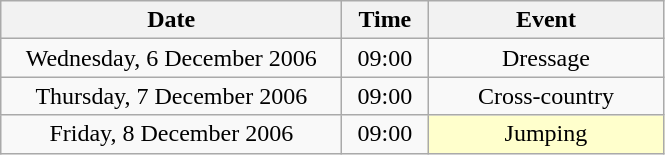<table class = "wikitable" style="text-align:center;">
<tr>
<th width=220>Date</th>
<th width=50>Time</th>
<th width=150>Event</th>
</tr>
<tr>
<td>Wednesday, 6 December 2006</td>
<td>09:00</td>
<td>Dressage</td>
</tr>
<tr>
<td>Thursday, 7 December 2006</td>
<td>09:00</td>
<td>Cross-country</td>
</tr>
<tr>
<td>Friday, 8 December 2006</td>
<td>09:00</td>
<td bgcolor=ffffcc>Jumping</td>
</tr>
</table>
